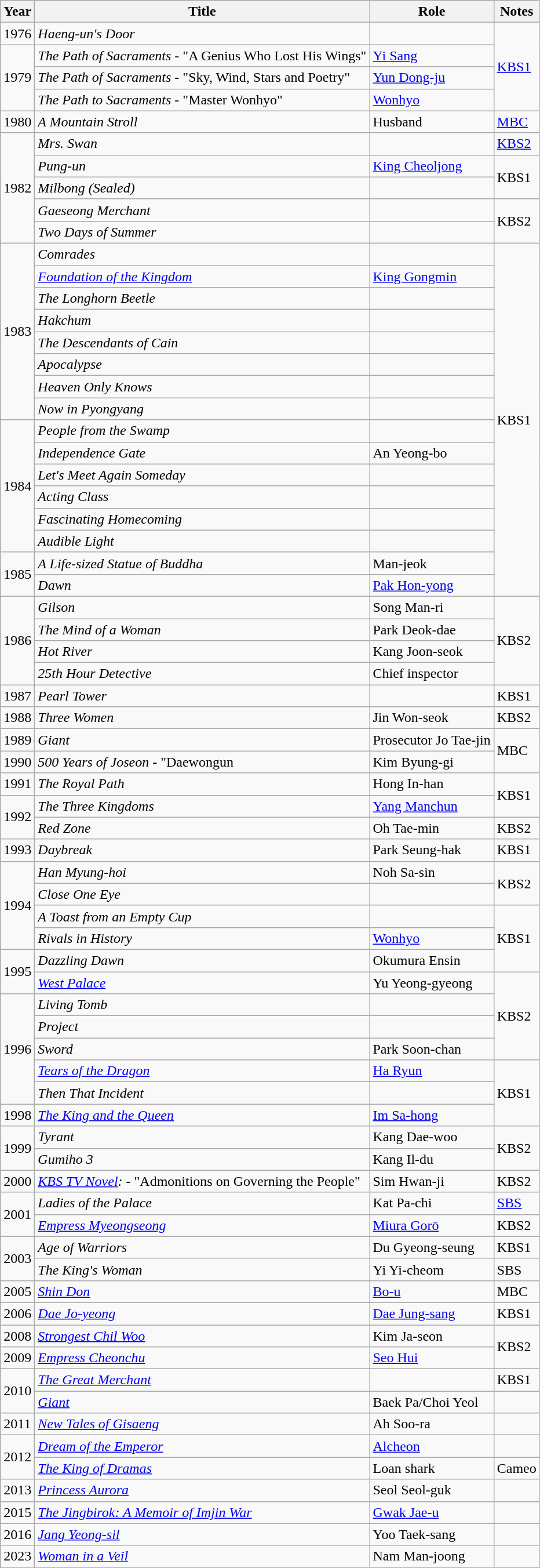<table class="wikitable">
<tr>
<th>Year</th>
<th>Title</th>
<th>Role</th>
<th>Notes</th>
</tr>
<tr>
<td>1976</td>
<td><em>Haeng-un's Door</em></td>
<td></td>
<td rowspan="4"><a href='#'>KBS1</a></td>
</tr>
<tr>
<td rowspan=3>1979</td>
<td><em>The Path of Sacraments</em> - "A Genius Who Lost His Wings"</td>
<td><a href='#'>Yi Sang</a></td>
</tr>
<tr>
<td><em>The Path of Sacraments</em> - "Sky, Wind, Stars and Poetry"</td>
<td><a href='#'>Yun Dong-ju</a></td>
</tr>
<tr>
<td><em>The Path to Sacraments</em> - "Master Wonhyo"</td>
<td><a href='#'>Wonhyo</a></td>
</tr>
<tr>
<td>1980</td>
<td><em>A Mountain Stroll</em></td>
<td>Husband</td>
<td><a href='#'>MBC</a></td>
</tr>
<tr>
<td rowspan=5>1982</td>
<td><em>Mrs. Swan</em></td>
<td></td>
<td><a href='#'>KBS2</a></td>
</tr>
<tr>
<td><em>Pung-un</em></td>
<td><a href='#'>King Cheoljong</a></td>
<td rowspan="2">KBS1</td>
</tr>
<tr>
<td><em>Milbong (Sealed)</em></td>
<td></td>
</tr>
<tr>
<td><em>Gaeseong Merchant</em></td>
<td></td>
<td rowspan="2">KBS2</td>
</tr>
<tr>
<td><em>Two Days of Summer</em></td>
<td></td>
</tr>
<tr>
<td rowspan=8>1983</td>
<td><em>Comrades</em></td>
<td></td>
<td rowspan="16">KBS1</td>
</tr>
<tr>
<td><em><a href='#'>Foundation of the Kingdom</a></em></td>
<td><a href='#'>King Gongmin</a></td>
</tr>
<tr>
<td><em>The Longhorn Beetle</em></td>
<td></td>
</tr>
<tr>
<td><em>Hakchum</em></td>
<td></td>
</tr>
<tr>
<td><em>The Descendants of Cain</em></td>
<td></td>
</tr>
<tr>
<td><em>Apocalypse</em></td>
<td></td>
</tr>
<tr>
<td><em>Heaven Only Knows</em></td>
<td></td>
</tr>
<tr>
<td><em>Now in Pyongyang</em></td>
<td></td>
</tr>
<tr>
<td rowspan=6>1984</td>
<td><em>People from the Swamp</em></td>
<td></td>
</tr>
<tr>
<td><em>Independence Gate</em></td>
<td>An Yeong-bo</td>
</tr>
<tr>
<td><em>Let's Meet Again Someday</em></td>
<td></td>
</tr>
<tr>
<td><em>Acting Class</em></td>
<td></td>
</tr>
<tr>
<td><em>Fascinating Homecoming</em></td>
<td></td>
</tr>
<tr>
<td><em>Audible Light</em></td>
<td></td>
</tr>
<tr>
<td rowspan=2>1985</td>
<td><em>A Life-sized Statue of Buddha</em></td>
<td>Man-jeok</td>
</tr>
<tr>
<td><em>Dawn</em></td>
<td><a href='#'>Pak Hon-yong</a></td>
</tr>
<tr>
<td rowspan=4>1986</td>
<td><em>Gilson</em></td>
<td>Song Man-ri</td>
<td rowspan="4">KBS2</td>
</tr>
<tr>
<td><em>The Mind of a Woman</em></td>
<td>Park Deok-dae</td>
</tr>
<tr>
<td><em>Hot River</em></td>
<td>Kang Joon-seok</td>
</tr>
<tr>
<td><em>25th Hour Detective</em></td>
<td>Chief inspector</td>
</tr>
<tr>
<td>1987</td>
<td><em>Pearl Tower</em></td>
<td></td>
<td>KBS1</td>
</tr>
<tr>
<td>1988</td>
<td><em>Three Women</em></td>
<td>Jin Won-seok</td>
<td>KBS2</td>
</tr>
<tr>
<td>1989</td>
<td><em>Giant</em></td>
<td>Prosecutor Jo Tae-jin</td>
<td rowspan="2">MBC</td>
</tr>
<tr>
<td>1990</td>
<td><em>500 Years of Joseon</em> - "Daewongun</td>
<td>Kim Byung-gi</td>
</tr>
<tr>
<td>1991</td>
<td><em>The Royal Path</em></td>
<td>Hong In-han</td>
<td rowspan="2">KBS1</td>
</tr>
<tr>
<td rowspan=2>1992</td>
<td><em>The Three Kingdoms</em></td>
<td><a href='#'>Yang Manchun</a></td>
</tr>
<tr>
<td><em>Red Zone</em></td>
<td>Oh Tae-min</td>
<td>KBS2</td>
</tr>
<tr>
<td>1993</td>
<td><em>Daybreak</em></td>
<td>Park Seung-hak</td>
<td>KBS1</td>
</tr>
<tr>
<td rowspan=4>1994</td>
<td><em>Han Myung-hoi</em></td>
<td>Noh Sa-sin</td>
<td rowspan="2">KBS2</td>
</tr>
<tr>
<td><em>Close One Eye</em></td>
<td></td>
</tr>
<tr>
<td><em>A Toast from an Empty Cup</em></td>
<td></td>
<td rowspan="3">KBS1</td>
</tr>
<tr>
<td><em>Rivals in History</em></td>
<td><a href='#'>Wonhyo</a></td>
</tr>
<tr>
<td rowspan=2>1995</td>
<td><em>Dazzling Dawn</em></td>
<td>Okumura Ensin</td>
</tr>
<tr>
<td><em><a href='#'>West Palace</a></em></td>
<td>Yu Yeong-gyeong</td>
<td rowspan="4">KBS2</td>
</tr>
<tr>
<td rowspan=5>1996</td>
<td><em>Living Tomb</em></td>
<td></td>
</tr>
<tr>
<td><em>Project</em></td>
<td></td>
</tr>
<tr>
<td><em>Sword</em></td>
<td>Park Soon-chan</td>
</tr>
<tr>
<td><em><a href='#'>Tears of the Dragon</a></em></td>
<td><a href='#'>Ha Ryun</a></td>
<td rowspan="3">KBS1</td>
</tr>
<tr>
<td><em>Then That Incident</em></td>
<td></td>
</tr>
<tr>
<td>1998</td>
<td><em><a href='#'>The King and the Queen</a></em></td>
<td><a href='#'>Im Sa-hong</a></td>
</tr>
<tr>
<td rowspan=2>1999</td>
<td><em>Tyrant</em></td>
<td>Kang Dae-woo</td>
<td rowspan="2">KBS2</td>
</tr>
<tr>
<td><em>Gumiho 3</em></td>
<td>Kang Il-du</td>
</tr>
<tr>
<td>2000</td>
<td><em><a href='#'>KBS TV Novel</a>:</em> - "Admonitions on Governing the People"</td>
<td>Sim Hwan-ji</td>
<td>KBS2</td>
</tr>
<tr>
<td rowspan=2>2001</td>
<td><em>Ladies of the Palace</em></td>
<td>Kat Pa-chi</td>
<td><a href='#'>SBS</a></td>
</tr>
<tr>
<td><em><a href='#'>Empress Myeongseong</a></em></td>
<td><a href='#'>Miura Gorō</a></td>
<td>KBS2</td>
</tr>
<tr>
<td rowspan=2>2003</td>
<td><em>Age of Warriors</em></td>
<td>Du Gyeong-seung</td>
<td>KBS1</td>
</tr>
<tr>
<td><em>The King's Woman</em></td>
<td>Yi Yi-cheom</td>
<td>SBS</td>
</tr>
<tr>
<td>2005</td>
<td><em><a href='#'>Shin Don</a></em></td>
<td><a href='#'>Bo-u</a></td>
<td>MBC</td>
</tr>
<tr>
<td>2006</td>
<td><em><a href='#'>Dae Jo-yeong</a></em></td>
<td><a href='#'>Dae Jung-sang</a></td>
<td>KBS1</td>
</tr>
<tr>
<td>2008</td>
<td><em><a href='#'>Strongest Chil Woo</a></em></td>
<td>Kim Ja-seon</td>
<td rowspan="2">KBS2</td>
</tr>
<tr>
<td>2009</td>
<td><em><a href='#'>Empress Cheonchu</a></em></td>
<td><a href='#'>Seo Hui</a></td>
</tr>
<tr>
<td rowspan=2>2010</td>
<td><em><a href='#'>The Great Merchant</a></em></td>
<td></td>
<td>KBS1</td>
</tr>
<tr>
<td><em><a href='#'>Giant</a></em></td>
<td>Baek Pa/Choi Yeol</td>
<td></td>
</tr>
<tr>
<td>2011</td>
<td><em><a href='#'>New Tales of Gisaeng</a></em></td>
<td>Ah Soo-ra</td>
<td></td>
</tr>
<tr>
<td rowspan=2>2012</td>
<td><em><a href='#'>Dream of the Emperor</a></em></td>
<td><a href='#'>Alcheon</a></td>
<td></td>
</tr>
<tr>
<td><em><a href='#'>The King of Dramas</a></em></td>
<td>Loan shark</td>
<td>Cameo</td>
</tr>
<tr>
<td>2013</td>
<td><em><a href='#'>Princess Aurora</a></em></td>
<td>Seol Seol-guk</td>
<td></td>
</tr>
<tr>
<td>2015</td>
<td><em><a href='#'>The Jingbirok: A Memoir of Imjin War</a></em></td>
<td><a href='#'>Gwak Jae-u</a></td>
<td></td>
</tr>
<tr>
<td>2016</td>
<td><em><a href='#'>Jang Yeong-sil</a></em></td>
<td>Yoo Taek-sang</td>
<td></td>
</tr>
<tr>
<td>2023</td>
<td><em><a href='#'>Woman in a Veil</a></em></td>
<td>Nam Man-joong</td>
<td></td>
</tr>
</table>
